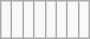<table class="wikitable">
<tr>
<td><br></td>
<td><br></td>
<td><br></td>
<td><br></td>
<td><br></td>
<td><br></td>
<td><br></td>
<td><br></td>
</tr>
</table>
